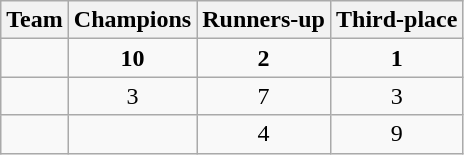<table class="wikitable">
<tr>
<th>Team</th>
<th>Champions</th>
<th>Runners-up</th>
<th>Third-place</th>
</tr>
<tr align=center>
<td align=left><strong></strong></td>
<td><strong>10</strong></td>
<td><strong>2</strong></td>
<td><strong>1</strong></td>
</tr>
<tr align=center>
<td align=left></td>
<td>3</td>
<td>7</td>
<td>3</td>
</tr>
<tr align=center>
<td align=left></td>
<td></td>
<td>4</td>
<td>9</td>
</tr>
</table>
